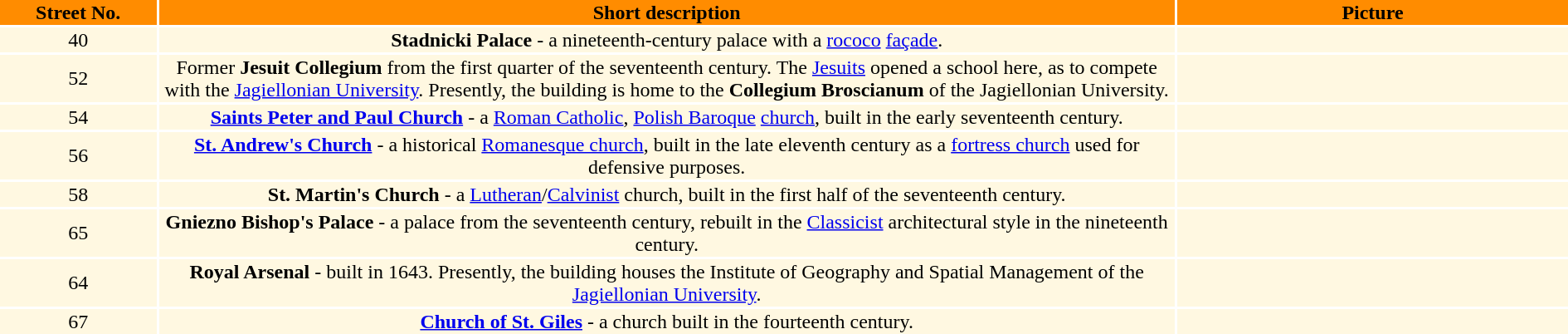<table>
<tr ---- bgcolor="#FF 8C 00">
<th width=4%>Street No.</th>
<th width=26%>Short description</th>
<th width=10%>Picture</th>
</tr>
<tr ---- bgcolor="#FFF8E1">
<td align="center">40</td>
<td align="center"><strong>Stadnicki Palace</strong> - a nineteenth-century palace with a <a href='#'>rococo</a> <a href='#'>façade</a>.</td>
<td align="center"></td>
</tr>
<tr ---- bgcolor="#FFF8E1">
<td align="center">52</td>
<td align="center">Former <strong>Jesuit Collegium</strong> from the first quarter of the seventeenth century. The <a href='#'>Jesuits</a> opened a school here, as to compete with the <a href='#'>Jagiellonian University</a>. Presently, the building is home to the <strong>Collegium Broscianum</strong> of the Jagiellonian University.</td>
<td align="center"></td>
</tr>
<tr ---- bgcolor="#FFF8E1">
<td align="center">54</td>
<td align="center"><strong><a href='#'>Saints Peter and Paul Church</a></strong> - a <a href='#'>Roman Catholic</a>, <a href='#'>Polish Baroque</a> <a href='#'>church</a>, built in the early seventeenth century.</td>
<td align="center"></td>
</tr>
<tr ---- bgcolor="#FFF8E1">
<td align="center">56</td>
<td align="center"><strong><a href='#'>St. Andrew's Church</a></strong> - a historical <a href='#'>Romanesque church</a>, built in the late eleventh century as a <a href='#'>fortress church</a> used for defensive purposes.</td>
<td align="center"></td>
</tr>
<tr ---- bgcolor="#FFF8E1">
<td align="center">58</td>
<td align="center"><strong>St. Martin's Church</strong> - a <a href='#'>Lutheran</a>/<a href='#'>Calvinist</a> church, built in the first half of the seventeenth century.</td>
<td align="center"></td>
</tr>
<tr ---- bgcolor="#FFF8E1">
<td align="center">65</td>
<td align="center"><strong>Gniezno Bishop's Palace</strong> - a palace from the seventeenth century, rebuilt in the <a href='#'>Classicist</a> architectural style in the nineteenth century.</td>
<td align="center"></td>
</tr>
<tr ---- bgcolor="#FFF8E1">
<td align="center">64</td>
<td align="center"><strong>Royal Arsenal</strong> - built in 1643. Presently, the building houses the Institute of Geography and Spatial Management of the <a href='#'>Jagiellonian University</a>.</td>
<td align="center"></td>
</tr>
<tr ---- bgcolor="#FFF8E1">
<td align="center">67</td>
<td align="center"><strong><a href='#'>Church of St. Giles</a></strong> - a church built in the fourteenth century.</td>
<td align="center"></td>
</tr>
</table>
